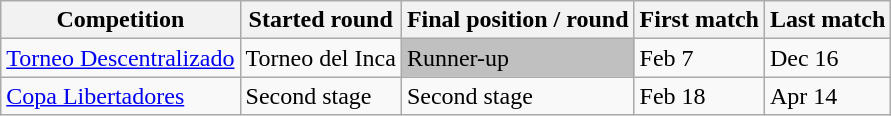<table class="wikitable">
<tr>
<th>Competition</th>
<th><strong>Started round</strong></th>
<th><strong>Final position / round</strong></th>
<th><strong>First match</strong></th>
<th><strong>Last match</strong></th>
</tr>
<tr>
<td><a href='#'>Torneo Descentralizado</a></td>
<td>Torneo del Inca</td>
<td bgcolor=silver>Runner-up</td>
<td>Feb 7</td>
<td>Dec 16</td>
</tr>
<tr>
<td><a href='#'>Copa Libertadores</a></td>
<td>Second stage</td>
<td>Second stage</td>
<td>Feb 18</td>
<td>Apr 14</td>
</tr>
</table>
